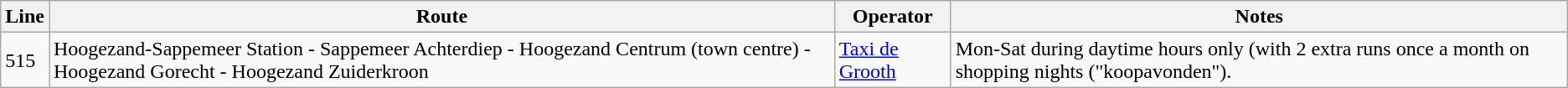<table class="wikitable">
<tr>
<th>Line</th>
<th>Route</th>
<th>Operator</th>
<th>Notes</th>
</tr>
<tr>
<td>515</td>
<td>Hoogezand-Sappemeer Station - Sappemeer Achterdiep - Hoogezand Centrum (town centre) - Hoogezand Gorecht - Hoogezand Zuiderkroon</td>
<td><a href='#'>Taxi de Grooth</a></td>
<td>Mon-Sat during daytime hours only (with 2 extra runs once a month on shopping nights ("koopavonden").</td>
</tr>
</table>
